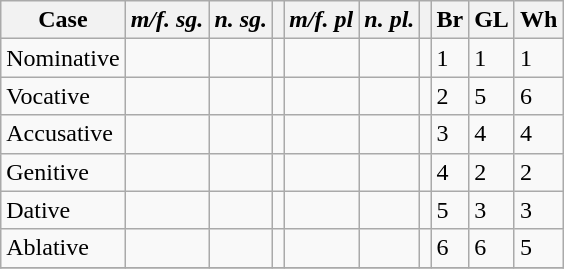<table class="wikitable sortable">
<tr>
<th class=unsortable>Case</th>
<th class=unsortable><em>m/f. sg.</em></th>
<th class=unsortable><em>n. sg.</em></th>
<th class=unsortable></th>
<th class=unsortable><em>m/f. pl</em></th>
<th class=unsortable><em>n. pl.</em></th>
<th class=unsortable></th>
<th>Br</th>
<th>GL</th>
<th>Wh</th>
</tr>
<tr>
<td>Nominative</td>
<td><strong></strong></td>
<td><strong></strong></td>
<td></td>
<td><strong></strong></td>
<td><strong></strong></td>
<td></td>
<td>1</td>
<td>1</td>
<td>1</td>
</tr>
<tr>
<td>Vocative</td>
<td><strong></strong></td>
<td><strong></strong></td>
<td></td>
<td><strong></strong></td>
<td><strong></strong></td>
<td></td>
<td>2</td>
<td>5</td>
<td>6</td>
</tr>
<tr>
<td>Accusative</td>
<td><strong></strong></td>
<td><strong></strong></td>
<td></td>
<td><strong></strong></td>
<td><strong></strong></td>
<td></td>
<td>3</td>
<td>4</td>
<td>4</td>
</tr>
<tr>
<td>Genitive</td>
<td><strong></strong></td>
<td><strong></strong></td>
<td></td>
<td><strong></strong></td>
<td><strong></strong></td>
<td></td>
<td>4</td>
<td>2</td>
<td>2</td>
</tr>
<tr>
<td>Dative</td>
<td><strong></strong></td>
<td><strong></strong></td>
<td></td>
<td><strong></strong></td>
<td><strong></strong></td>
<td></td>
<td>5</td>
<td>3</td>
<td>3</td>
</tr>
<tr>
<td>Ablative</td>
<td><strong></strong></td>
<td><strong></strong></td>
<td></td>
<td><strong></strong></td>
<td><strong></strong></td>
<td></td>
<td>6</td>
<td>6</td>
<td>5</td>
</tr>
<tr>
</tr>
</table>
